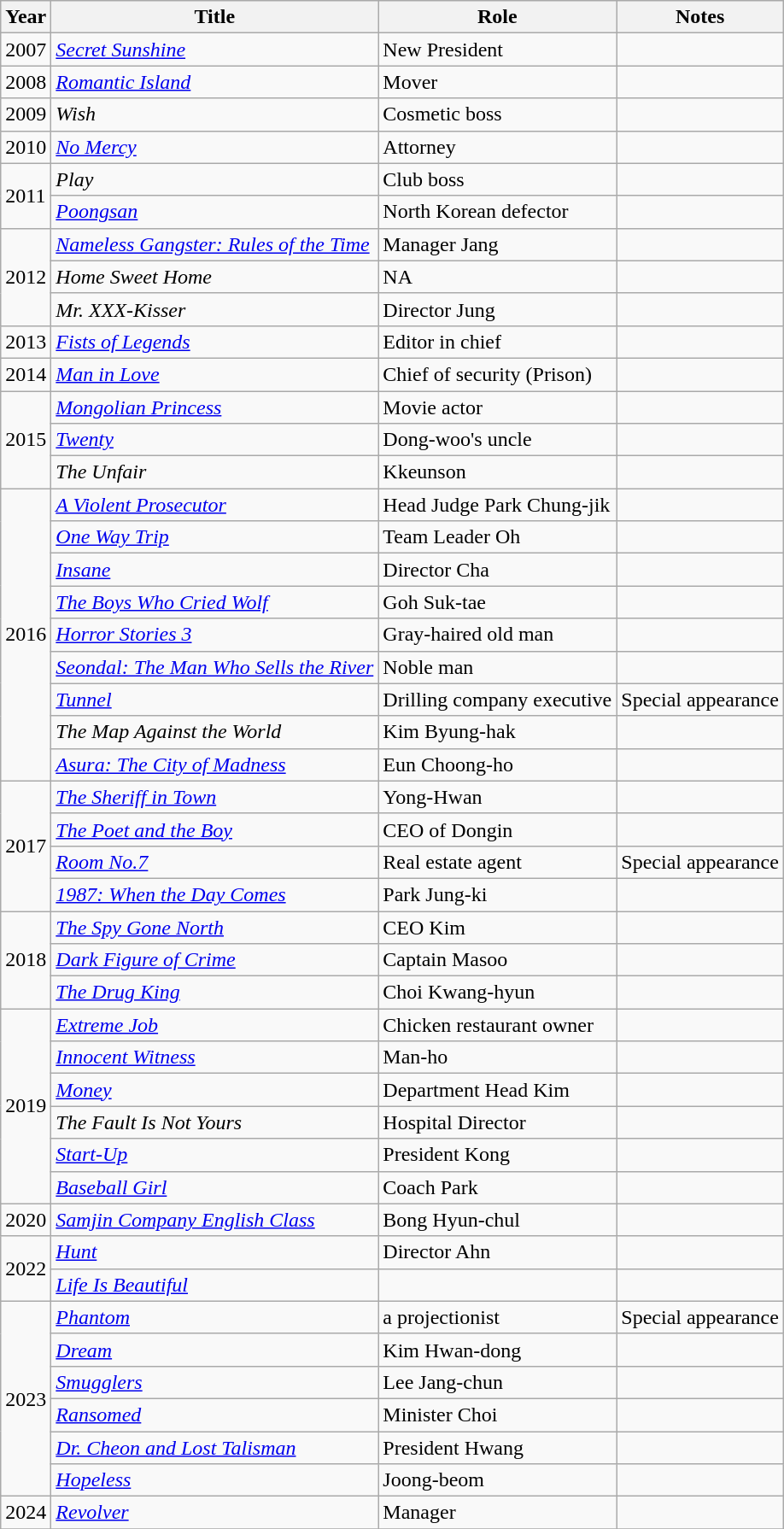<table class="wikitable sortable">
<tr>
<th>Year</th>
<th>Title</th>
<th>Role</th>
<th>Notes</th>
</tr>
<tr>
<td>2007</td>
<td><em><a href='#'>Secret Sunshine</a></em></td>
<td>New President</td>
<td></td>
</tr>
<tr>
<td>2008</td>
<td><em><a href='#'>Romantic Island</a></em></td>
<td>Mover</td>
<td></td>
</tr>
<tr>
<td>2009</td>
<td><em>Wish</em></td>
<td>Cosmetic boss</td>
<td></td>
</tr>
<tr>
<td>2010</td>
<td><em><a href='#'>No Mercy</a></em></td>
<td>Attorney</td>
<td></td>
</tr>
<tr>
<td rowspan="2">2011</td>
<td><em>Play</em></td>
<td>Club boss</td>
<td></td>
</tr>
<tr>
<td><em><a href='#'>Poongsan</a></em></td>
<td>North Korean defector</td>
<td></td>
</tr>
<tr>
<td rowspan="3">2012</td>
<td><em><a href='#'>Nameless Gangster: Rules of the Time</a></em></td>
<td>Manager Jang</td>
<td></td>
</tr>
<tr>
<td><em>Home Sweet Home</em></td>
<td>NA</td>
<td></td>
</tr>
<tr>
<td><em>Mr. XXX-Kisser</em></td>
<td>Director Jung</td>
<td></td>
</tr>
<tr>
<td>2013</td>
<td><em><a href='#'>Fists of Legends</a></em></td>
<td>Editor in chief</td>
<td></td>
</tr>
<tr>
<td>2014</td>
<td><em><a href='#'>Man in Love</a></em></td>
<td>Chief of security (Prison)</td>
<td></td>
</tr>
<tr>
<td rowspan="3">2015</td>
<td><em><a href='#'>Mongolian Princess</a></em></td>
<td>Movie actor</td>
<td></td>
</tr>
<tr>
<td><em><a href='#'>Twenty</a></em></td>
<td>Dong-woo's uncle</td>
<td></td>
</tr>
<tr>
<td><em>The Unfair</em></td>
<td>Kkeunson</td>
<td></td>
</tr>
<tr>
<td rowspan="9">2016</td>
<td><em><a href='#'>A Violent Prosecutor</a></em></td>
<td>Head Judge Park Chung-jik</td>
<td></td>
</tr>
<tr>
<td><em><a href='#'>One Way Trip</a></em></td>
<td>Team Leader Oh</td>
<td></td>
</tr>
<tr>
<td><em><a href='#'>Insane</a></em></td>
<td>Director Cha</td>
<td></td>
</tr>
<tr>
<td><em><a href='#'>The Boys Who Cried Wolf</a></em></td>
<td>Goh Suk-tae</td>
<td></td>
</tr>
<tr>
<td><em><a href='#'>Horror Stories 3</a></em></td>
<td>Gray-haired old man</td>
<td></td>
</tr>
<tr>
<td><em><a href='#'>Seondal: The Man Who Sells the River</a></em></td>
<td>Noble man</td>
<td></td>
</tr>
<tr>
<td><em><a href='#'>Tunnel</a></em></td>
<td>Drilling company executive</td>
<td>Special appearance</td>
</tr>
<tr>
<td><em>The Map Against the World</em></td>
<td>Kim Byung-hak</td>
<td></td>
</tr>
<tr>
<td><em><a href='#'>Asura: The City of Madness</a></em></td>
<td>Eun Choong-ho</td>
<td></td>
</tr>
<tr>
<td rowspan="4">2017</td>
<td><em><a href='#'>The Sheriff in Town</a></em></td>
<td>Yong-Hwan</td>
<td></td>
</tr>
<tr>
<td><em><a href='#'>The Poet and the Boy</a></em></td>
<td>CEO of Dongin</td>
<td></td>
</tr>
<tr>
<td><em><a href='#'>Room No.7</a></em></td>
<td>Real estate agent</td>
<td>Special appearance</td>
</tr>
<tr>
<td><em><a href='#'>1987: When the Day Comes</a></em></td>
<td>Park Jung-ki</td>
<td></td>
</tr>
<tr>
<td rowspan="3">2018</td>
<td><em><a href='#'>The Spy Gone North</a></em></td>
<td>CEO Kim</td>
<td></td>
</tr>
<tr>
<td><em><a href='#'>Dark Figure of Crime</a></em></td>
<td>Captain Masoo</td>
<td></td>
</tr>
<tr>
<td><em><a href='#'>The Drug King</a></em></td>
<td>Choi Kwang-hyun</td>
<td></td>
</tr>
<tr>
<td rowspan="6">2019</td>
<td><em><a href='#'>Extreme Job</a></em></td>
<td>Chicken restaurant owner</td>
<td></td>
</tr>
<tr>
<td><em><a href='#'>Innocent Witness</a></em></td>
<td>Man-ho</td>
<td></td>
</tr>
<tr>
<td><em><a href='#'>Money</a></em></td>
<td>Department Head Kim</td>
<td></td>
</tr>
<tr>
<td><em>The Fault Is Not Yours</em></td>
<td>Hospital Director</td>
<td></td>
</tr>
<tr>
<td><em><a href='#'>Start-Up</a></em></td>
<td>President Kong</td>
<td></td>
</tr>
<tr>
<td><em><a href='#'>Baseball Girl</a></em></td>
<td>Coach Park</td>
<td></td>
</tr>
<tr>
<td>2020</td>
<td><em><a href='#'>Samjin Company English Class</a></em></td>
<td>Bong Hyun-chul</td>
<td></td>
</tr>
<tr>
<td rowspan=2>2022</td>
<td><em><a href='#'>Hunt</a></em></td>
<td>Director Ahn</td>
<td></td>
</tr>
<tr>
<td><em><a href='#'>Life Is Beautiful</a></em></td>
<td></td>
<td></td>
</tr>
<tr>
<td rowspan="6">2023</td>
<td><a href='#'><em>Phantom</em></a></td>
<td>a projectionist</td>
<td>Special appearance</td>
</tr>
<tr>
<td><em><a href='#'>Dream</a></em></td>
<td>Kim Hwan-dong</td>
<td></td>
</tr>
<tr>
<td><em><a href='#'>Smugglers</a></em></td>
<td>Lee Jang-chun</td>
<td></td>
</tr>
<tr>
<td><em><a href='#'>Ransomed</a></em></td>
<td>Minister Choi</td>
<td></td>
</tr>
<tr>
<td><em><a href='#'>Dr. Cheon and Lost Talisman</a></em></td>
<td>President Hwang</td>
<td></td>
</tr>
<tr>
<td><em><a href='#'>Hopeless</a></em></td>
<td>Joong-beom</td>
<td></td>
</tr>
<tr>
<td>2024</td>
<td><em><a href='#'>Revolver</a></em></td>
<td>Manager</td>
<td></td>
</tr>
<tr>
</tr>
</table>
